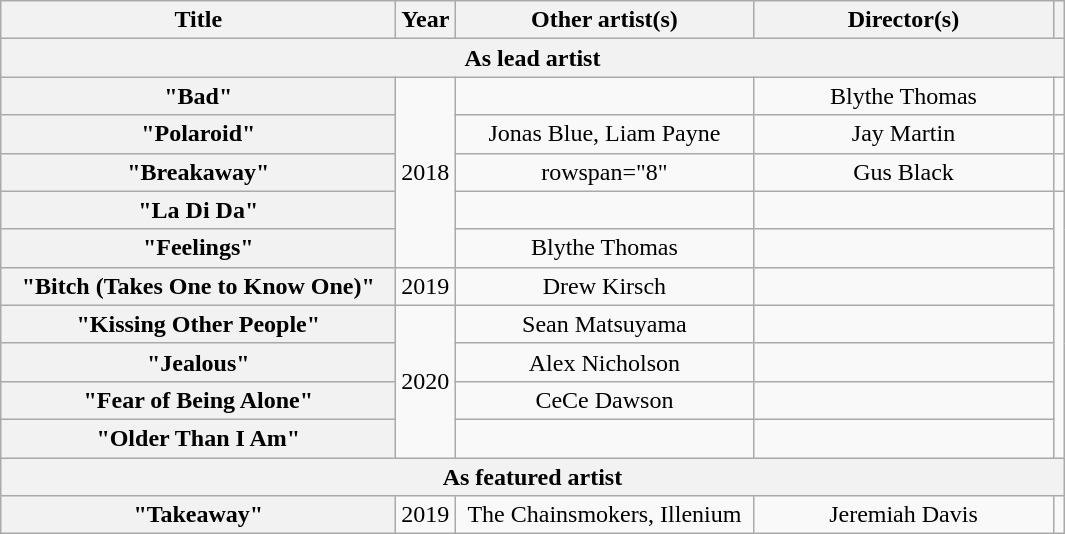<table class="wikitable plainrowheaders" style="text-align:center;">
<tr>
<th scope="col" style="width:16em;">Title</th>
<th scope="col">Year</th>
<th scope="col" style="width:12em;">Other artist(s)</th>
<th scope="col" style="width:12em;">Director(s)</th>
<th scope="col"></th>
</tr>
<tr>
<th colspan="5" scope="col">As lead artist</th>
</tr>
<tr>
<th scope="row">"Bad"</th>
<td rowspan="5">2018</td>
<td></td>
<td>Blythe Thomas</td>
<td></td>
</tr>
<tr>
<th scope="row">"Polaroid"</th>
<td>Jonas Blue, Liam Payne</td>
<td>Jay Martin</td>
<td></td>
</tr>
<tr>
<th scope="row">"Breakaway"</th>
<td>rowspan="8" </td>
<td>Gus Black</td>
<td></td>
</tr>
<tr>
<th scope="row">"La Di Da"</th>
<td></td>
<td></td>
</tr>
<tr>
<th scope="row">"Feelings"</th>
<td>Blythe Thomas</td>
<td></td>
</tr>
<tr>
<th scope="row">"Bitch (Takes One to Know One)"</th>
<td>2019</td>
<td>Drew Kirsch</td>
<td></td>
</tr>
<tr>
<th scope="row">"Kissing Other People"</th>
<td rowspan="4">2020</td>
<td>Sean Matsuyama</td>
<td></td>
</tr>
<tr>
<th scope="row">"Jealous"</th>
<td>Alex Nicholson</td>
<td></td>
</tr>
<tr>
<th scope="row">"Fear of Being Alone"</th>
<td>CeCe Dawson</td>
<td></td>
</tr>
<tr>
<th scope="row">"Older Than I Am"</th>
<td></td>
<td></td>
</tr>
<tr>
<th colspan="5" scope="col">As featured artist</th>
</tr>
<tr>
<th scope="row">"Takeaway"</th>
<td>2019</td>
<td>The Chainsmokers, Illenium</td>
<td>Jeremiah Davis</td>
<td></td>
</tr>
</table>
